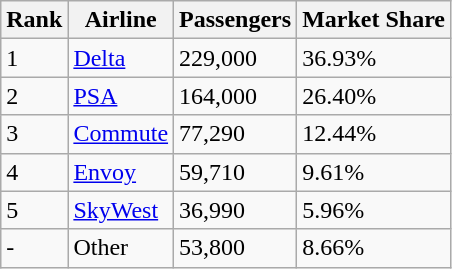<table class="wikitable">
<tr>
<th>Rank</th>
<th>Airline</th>
<th>Passengers</th>
<th>Market Share</th>
</tr>
<tr>
<td>1</td>
<td><a href='#'>Delta</a></td>
<td>229,000</td>
<td>36.93%</td>
</tr>
<tr>
<td>2</td>
<td><a href='#'>PSA</a></td>
<td>164,000</td>
<td>26.40%</td>
</tr>
<tr>
<td>3</td>
<td><a href='#'>Commute</a></td>
<td>77,290</td>
<td>12.44%</td>
</tr>
<tr>
<td>4</td>
<td><a href='#'>Envoy</a></td>
<td>59,710</td>
<td>9.61%</td>
</tr>
<tr>
<td>5</td>
<td><a href='#'>SkyWest</a></td>
<td>36,990</td>
<td>5.96%</td>
</tr>
<tr>
<td>-</td>
<td>Other</td>
<td>53,800</td>
<td>8.66%</td>
</tr>
</table>
